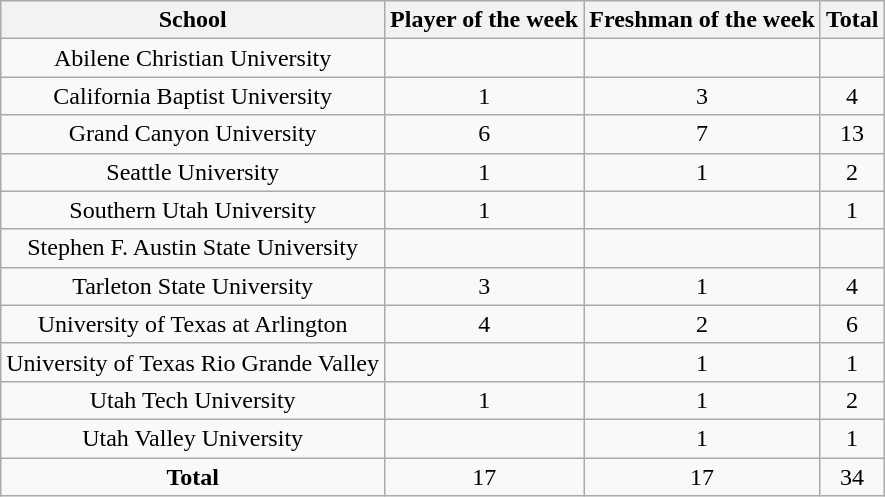<table class=wikitable style="text-align:center">
<tr>
<th>School</th>
<th>Player of the week</th>
<th>Freshman of the week</th>
<th>Total</th>
</tr>
<tr>
<td>Abilene Christian University</td>
<td></td>
<td></td>
<td></td>
</tr>
<tr>
<td>California Baptist University</td>
<td>1</td>
<td>3</td>
<td>4</td>
</tr>
<tr>
<td>Grand Canyon University</td>
<td>6</td>
<td>7</td>
<td>13</td>
</tr>
<tr>
<td>Seattle University</td>
<td>1</td>
<td>1</td>
<td>2</td>
</tr>
<tr>
<td>Southern Utah University</td>
<td>1</td>
<td></td>
<td>1</td>
</tr>
<tr>
<td>Stephen F. Austin State University</td>
<td></td>
<td></td>
<td></td>
</tr>
<tr>
<td>Tarleton State University</td>
<td>3</td>
<td>1</td>
<td>4</td>
</tr>
<tr>
<td>University of Texas at Arlington</td>
<td>4</td>
<td>2</td>
<td>6</td>
</tr>
<tr>
<td>University of Texas Rio Grande Valley</td>
<td></td>
<td>1</td>
<td>1</td>
</tr>
<tr>
<td>Utah Tech University</td>
<td>1</td>
<td>1</td>
<td>2</td>
</tr>
<tr>
<td>Utah Valley University</td>
<td></td>
<td>1</td>
<td>1</td>
</tr>
<tr>
<td><strong>Total</strong></td>
<td>17</td>
<td>17</td>
<td>34</td>
</tr>
</table>
